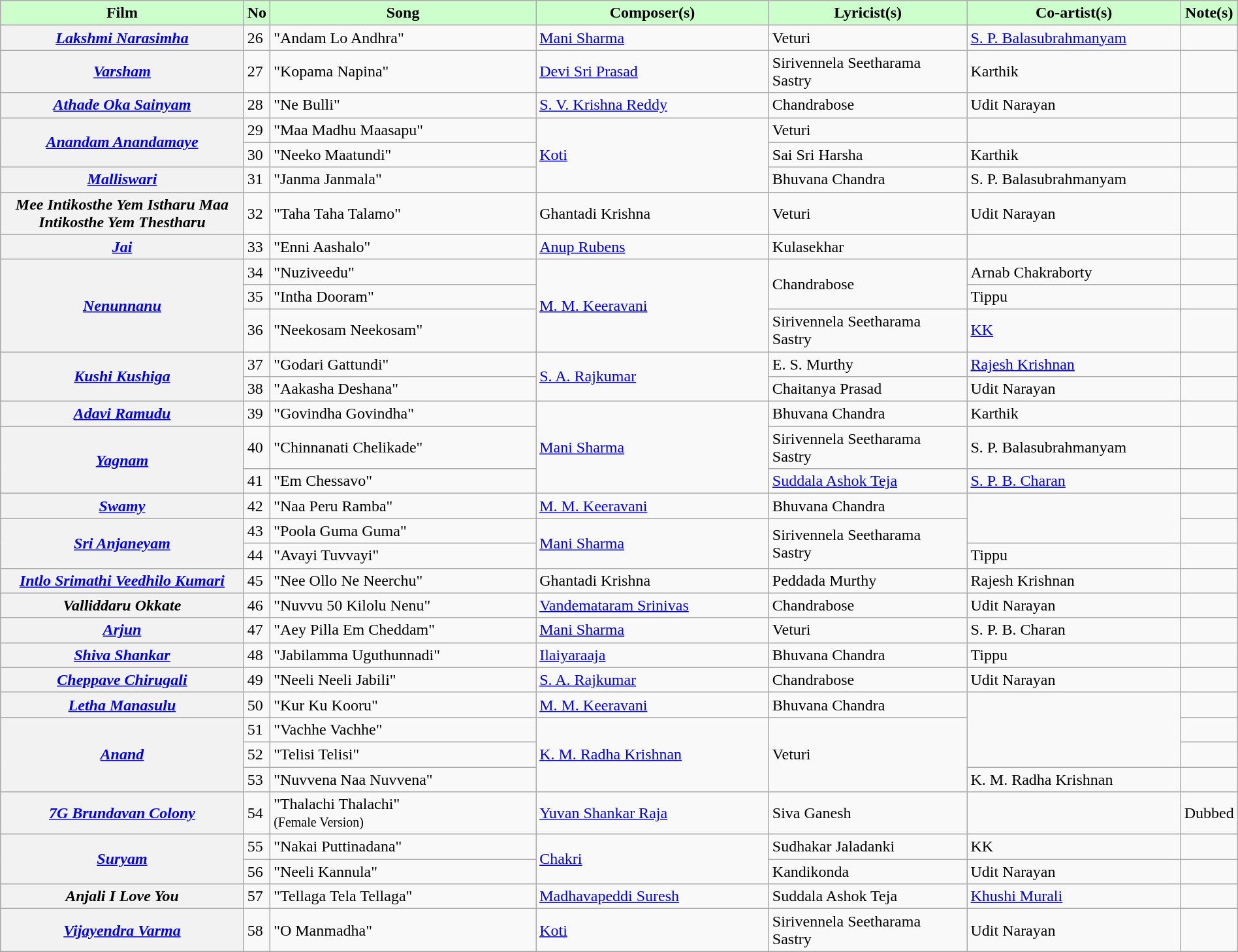<table class="wikitable plainrowheaders" width="100%" "textcolor:#000;">
<tr style="background:#cfc; text-align:center;">
<td scope="col" width=21%><strong>Film</strong></td>
<td><strong>No</strong></td>
<td scope="col" width=23%><strong>Song</strong></td>
<td scope="col" width=20%><strong>Composer(s)</strong></td>
<td scope="col" width=17%><strong>Lyricist(s)</strong></td>
<td scope="col" width=18%><strong>Co-artist(s)</strong></td>
<td><strong>Note(s)</strong></td>
</tr>
<tr>
<th><em><a href='#'>Lakshmi Narasimha</a></em></th>
<td>26</td>
<td>"Andam Lo Andhra"</td>
<td><a href='#'>Mani Sharma</a></td>
<td>Veturi</td>
<td><a href='#'>S. P. Balasubrahmanyam</a></td>
<td></td>
</tr>
<tr>
<th><em><a href='#'>Varsham</a></em></th>
<td>27</td>
<td>"Kopama Napina"</td>
<td><a href='#'>Devi Sri Prasad</a></td>
<td>Sirivennela Seetharama Sastry</td>
<td>Karthik</td>
<td></td>
</tr>
<tr>
<th><em><a href='#'>Athade Oka Sainyam</a></em></th>
<td>28</td>
<td>"Ne Bulli"</td>
<td><a href='#'>S. V. Krishna Reddy</a></td>
<td>Chandrabose</td>
<td>Udit Narayan</td>
<td></td>
</tr>
<tr>
<th rowspan="2"><a href='#'><em>Anandam Anandamaye</em></a></th>
<td>29</td>
<td>"Maa Madhu Maasapu"</td>
<td rowspan="3"><a href='#'>Koti</a></td>
<td>Veturi</td>
<td></td>
<td></td>
</tr>
<tr>
<td>30</td>
<td>"Neeko Maatundi"</td>
<td>Sai Sri Harsha</td>
<td>Karthik</td>
<td></td>
</tr>
<tr>
<th><em><a href='#'>Malliswari</a></em></th>
<td>31</td>
<td>"Janma Janmala"</td>
<td>Bhuvana Chandra</td>
<td>S. P. Balasubrahmanyam</td>
<td></td>
</tr>
<tr>
<th><em>Mee Intikosthe Yem Istharu Maa Intikosthe Yem Thestharu</em></th>
<td>32</td>
<td>"Taha Taha Talamo"</td>
<td>Ghantadi Krishna</td>
<td>Veturi</td>
<td>Udit Narayan</td>
<td></td>
</tr>
<tr>
<th><em><a href='#'>Jai</a></em></th>
<td>33</td>
<td>"Enni Aashalo"</td>
<td><a href='#'>Anup Rubens</a></td>
<td>Kulasekhar</td>
<td></td>
<td></td>
</tr>
<tr>
<th rowspan="3"><em><a href='#'>Nenunnanu</a></em></th>
<td>34</td>
<td>"Nuziveedu"</td>
<td rowspan="3"><a href='#'>M. M. Keeravani</a></td>
<td rowspan="2">Chandrabose</td>
<td>Arnab Chakraborty</td>
<td></td>
</tr>
<tr>
<td>35</td>
<td>"Intha Dooram"</td>
<td>Tippu</td>
<td></td>
</tr>
<tr>
<td>36</td>
<td>"Neekosam Neekosam"</td>
<td>Sirivennela Seetharama Sastry</td>
<td><a href='#'>KK</a></td>
<td></td>
</tr>
<tr>
<th rowspan="2"><em><a href='#'>Kushi Kushiga</a></em></th>
<td>37</td>
<td>"Godari Gattundi"</td>
<td rowspan="2"><a href='#'>S. A. Rajkumar</a></td>
<td>E. S. Murthy</td>
<td><a href='#'>Rajesh Krishnan</a></td>
<td></td>
</tr>
<tr>
<td>38</td>
<td>"Aakasha Deshana"</td>
<td>Chaitanya Prasad</td>
<td>Udit Narayan</td>
<td></td>
</tr>
<tr>
<th><em><a href='#'>Adavi Ramudu</a></em></th>
<td>39</td>
<td>"Govindha Govindha"</td>
<td rowspan="3"><a href='#'>Mani Sharma</a></td>
<td>Bhuvana Chandra</td>
<td>Karthik</td>
<td></td>
</tr>
<tr>
<th rowspan="2"><em><a href='#'>Yagnam</a></em></th>
<td>40</td>
<td>"Chinnanati Chelikade"</td>
<td>Sirivennela Seetharama Sastry</td>
<td>S. P. Balasubrahmanyam</td>
<td></td>
</tr>
<tr>
<td>41</td>
<td>"Em Chessavo"</td>
<td><a href='#'>Suddala Ashok Teja</a></td>
<td><a href='#'>S. P. B. Charan</a></td>
<td></td>
</tr>
<tr>
<th><em><a href='#'>Swamy</a></em></th>
<td>42</td>
<td>"Naa Peru Ramba"</td>
<td><a href='#'>M. M. Keeravani</a></td>
<td>Bhuvana Chandra</td>
<td rowspan="2"></td>
<td></td>
</tr>
<tr>
<th rowspan="2"><em><a href='#'>Sri Anjaneyam</a></em></th>
<td>43</td>
<td>"Poola Guma Guma"</td>
<td rowspan="2"><a href='#'>Mani Sharma</a></td>
<td rowspan="2">Sirivennela Seetharama Sastry</td>
<td></td>
</tr>
<tr>
<td>44</td>
<td>"Avayi Tuvvayi"</td>
<td>Tippu</td>
<td></td>
</tr>
<tr>
<th><em><a href='#'>Intlo Srimathi Veedhilo Kumari</a></em></th>
<td>45</td>
<td>"Nee Ollo Ne Neerchu"</td>
<td>Ghantadi Krishna</td>
<td>Peddada Murthy</td>
<td>Rajesh Krishnan</td>
<td></td>
</tr>
<tr>
<th><em>Valliddaru Okkate</em></th>
<td>46</td>
<td>"Nuvvu 50 Kilolu Nenu"</td>
<td><a href='#'>Vandemataram Srinivas</a></td>
<td>Chandrabose</td>
<td>Udit Narayan</td>
<td></td>
</tr>
<tr>
<th><em><a href='#'>Arjun</a></em></th>
<td>47</td>
<td>"Aey Pilla Em Cheddam"</td>
<td><a href='#'>Mani Sharma</a></td>
<td>Veturi</td>
<td>S. P. B. Charan</td>
<td></td>
</tr>
<tr>
<th><em><a href='#'>Shiva Shankar</a></em></th>
<td>48</td>
<td>"Jabilamma Uguthunnadi"</td>
<td><a href='#'>Ilaiyaraaja</a></td>
<td>Bhuvana Chandra</td>
<td>Tippu</td>
<td></td>
</tr>
<tr>
<th><em><a href='#'>Cheppave Chirugali</a></em></th>
<td>49</td>
<td>"Neeli Neeli Jabili"</td>
<td><a href='#'>S. A. Rajkumar</a></td>
<td>Chandrabose</td>
<td>Udit Narayan</td>
<td></td>
</tr>
<tr>
<th><a href='#'><em>Letha Manasulu</em></a></th>
<td>50</td>
<td>"Kur Ku Kooru"</td>
<td><a href='#'>M. M. Keeravani</a></td>
<td>Bhuvana Chandra</td>
<td rowspan="3"></td>
<td></td>
</tr>
<tr>
<th rowspan="3"><em><a href='#'>Anand</a></em></th>
<td>51</td>
<td>"Vachhe Vachhe"</td>
<td rowspan="3"><a href='#'>K. M. Radha Krishnan</a></td>
<td rowspan="3">Veturi</td>
<td></td>
</tr>
<tr>
<td>52</td>
<td>"Telisi Telisi"</td>
<td></td>
</tr>
<tr>
<td>53</td>
<td>"Nuvvena Naa Nuvvena"</td>
<td>K. M. Radha Krishnan</td>
<td></td>
</tr>
<tr>
<th><em><a href='#'>7G Brundavan Colony</a></em></th>
<td>54</td>
<td>"Thalachi Thalachi"<br><small>(Female Version)</small></td>
<td><a href='#'>Yuvan Shankar Raja</a></td>
<td>Siva Ganesh</td>
<td></td>
<td>Dubbed</td>
</tr>
<tr>
<th rowspan="2"><em><a href='#'>Suryam</a></em></th>
<td>55</td>
<td>"Nakai Puttinadana"</td>
<td rowspan="2"><a href='#'>Chakri</a></td>
<td>Sudhakar Jaladanki</td>
<td>KK</td>
<td></td>
</tr>
<tr>
<td>56</td>
<td>"Neeli Kannula"</td>
<td>Kandikonda</td>
<td>Udit Narayan</td>
<td></td>
</tr>
<tr>
<th><em>Anjali I Love You</em></th>
<td>57</td>
<td>"Tellaga Tela Tellaga"</td>
<td><a href='#'>Madhavapeddi Suresh</a></td>
<td>Suddala Ashok Teja</td>
<td><a href='#'>Khushi Murali</a></td>
<td></td>
</tr>
<tr>
<th><em><a href='#'>Vijayendra Varma</a></em></th>
<td>58</td>
<td>"O Manmadha"</td>
<td><a href='#'>Koti</a></td>
<td>Sirivennela Seetharama Sastry</td>
<td>Udit Narayan</td>
<td></td>
</tr>
<tr>
</tr>
</table>
